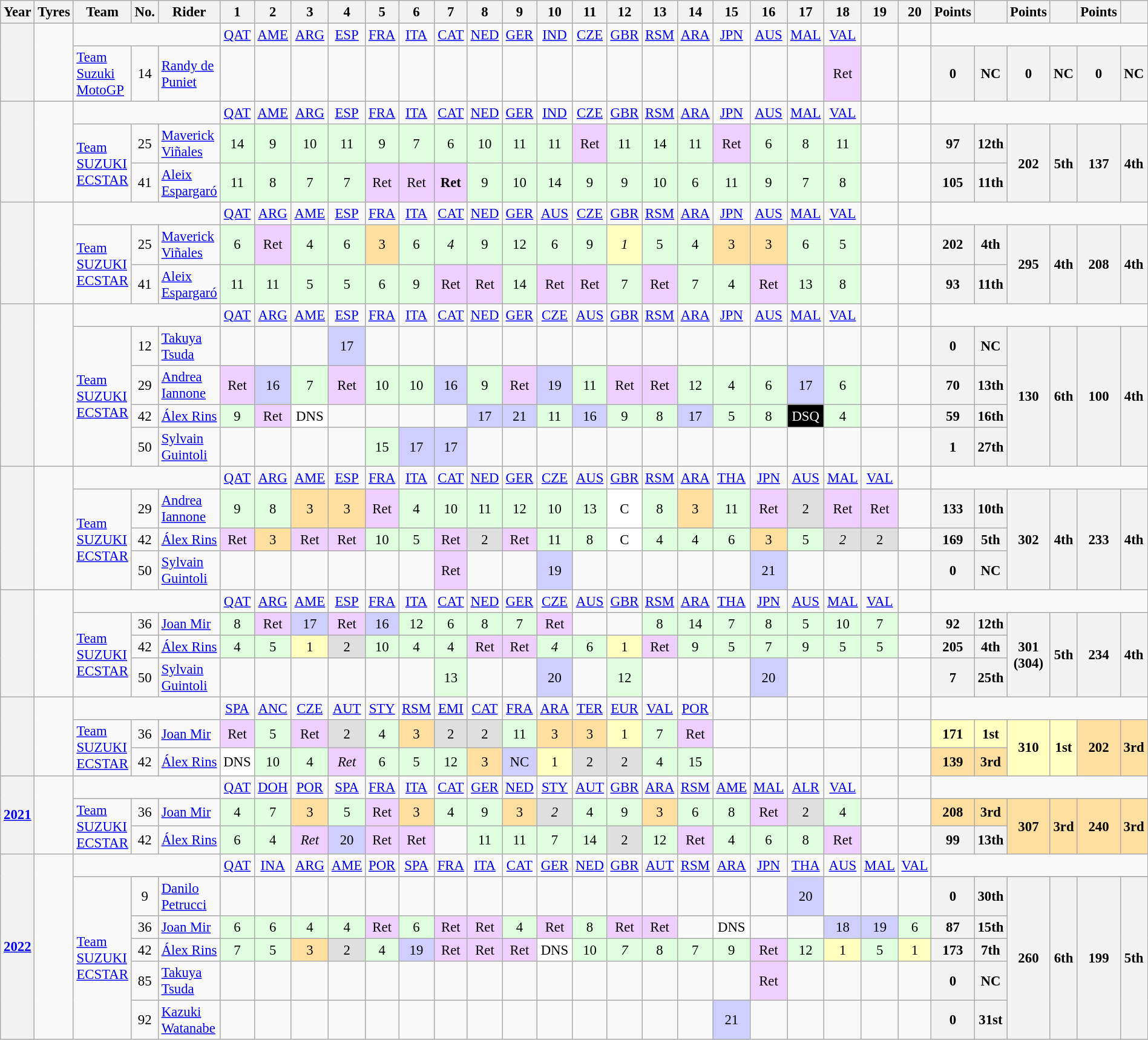<table class="wikitable" style="text-align:center; font-size:95%">
<tr>
<th>Year</th>
<th>Tyres</th>
<th>Team</th>
<th>No.</th>
<th>Rider</th>
<th>1</th>
<th>2</th>
<th>3</th>
<th>4</th>
<th>5</th>
<th>6</th>
<th>7</th>
<th>8</th>
<th>9</th>
<th>10</th>
<th>11</th>
<th>12</th>
<th>13</th>
<th>14</th>
<th>15</th>
<th>16</th>
<th>17</th>
<th>18</th>
<th>19</th>
<th>20</th>
<th>Points</th>
<th></th>
<th>Points</th>
<th></th>
<th>Points</th>
<th></th>
</tr>
<tr>
<th rowspan="2"></th>
<td rowspan="2"></td>
<td colspan="3"></td>
<td><a href='#'>QAT</a></td>
<td><a href='#'>AME</a></td>
<td><a href='#'>ARG</a></td>
<td><a href='#'>ESP</a></td>
<td><a href='#'>FRA</a></td>
<td><a href='#'>ITA</a></td>
<td><a href='#'>CAT</a></td>
<td><a href='#'>NED</a></td>
<td><a href='#'>GER</a></td>
<td><a href='#'>IND</a></td>
<td><a href='#'>CZE</a></td>
<td><a href='#'>GBR</a></td>
<td><a href='#'>RSM</a></td>
<td><a href='#'>ARA</a></td>
<td><a href='#'>JPN</a></td>
<td><a href='#'>AUS</a></td>
<td><a href='#'>MAL</a></td>
<td><a href='#'>VAL</a></td>
<td></td>
<td></td>
<td colspan="6"></td>
</tr>
<tr>
<td align=left> <a href='#'>Team Suzuki MotoGP</a></td>
<td>14</td>
<td align=left> <a href='#'>Randy de Puniet</a></td>
<td></td>
<td></td>
<td></td>
<td></td>
<td></td>
<td></td>
<td></td>
<td></td>
<td></td>
<td></td>
<td></td>
<td></td>
<td></td>
<td></td>
<td></td>
<td></td>
<td></td>
<td style="background:#efcfff;">Ret</td>
<td></td>
<td></td>
<th>0</th>
<th>NC</th>
<th>0</th>
<th>NC</th>
<th>0</th>
<th>NC</th>
</tr>
<tr>
<th rowspan="3"></th>
<td rowspan="3"></td>
<td colspan="3"></td>
<td><a href='#'>QAT</a></td>
<td><a href='#'>AME</a></td>
<td><a href='#'>ARG</a></td>
<td><a href='#'>ESP</a></td>
<td><a href='#'>FRA</a></td>
<td><a href='#'>ITA</a></td>
<td><a href='#'>CAT</a></td>
<td><a href='#'>NED</a></td>
<td><a href='#'>GER</a></td>
<td><a href='#'>IND</a></td>
<td><a href='#'>CZE</a></td>
<td><a href='#'>GBR</a></td>
<td><a href='#'>RSM</a></td>
<td><a href='#'>ARA</a></td>
<td><a href='#'>JPN</a></td>
<td><a href='#'>AUS</a></td>
<td><a href='#'>MAL</a></td>
<td><a href='#'>VAL</a></td>
<td></td>
<td></td>
<td colspan="6"></td>
</tr>
<tr>
<td rowspan="2" align=left> <a href='#'>Team SUZUKI ECSTAR</a></td>
<td>25</td>
<td align=left> <a href='#'>Maverick Viñales</a></td>
<td style="background:#dfffdf;">14</td>
<td style="background:#dfffdf;">9</td>
<td style="background:#dfffdf;">10</td>
<td style="background:#dfffdf;">11</td>
<td style="background:#dfffdf;">9</td>
<td style="background:#dfffdf;">7</td>
<td style="background:#dfffdf;">6</td>
<td style="background:#dfffdf;">10</td>
<td style="background:#dfffdf;">11</td>
<td style="background:#dfffdf;">11</td>
<td style="background:#efcfff;">Ret</td>
<td style="background:#dfffdf;">11</td>
<td style="background:#dfffdf;">14</td>
<td style="background:#dfffdf;">11</td>
<td style="background:#efcfff;">Ret</td>
<td style="background:#dfffdf;">6</td>
<td style="background:#dfffdf;">8</td>
<td style="background:#dfffdf;">11</td>
<td></td>
<td></td>
<th>97</th>
<th>12th</th>
<th rowspan="2">202</th>
<th rowspan="2">5th</th>
<th rowspan="2">137</th>
<th rowspan="2">4th</th>
</tr>
<tr>
<td>41</td>
<td align=left> <a href='#'>Aleix Espargaró</a></td>
<td style="background:#dfffdf;">11</td>
<td style="background:#dfffdf;">8</td>
<td style="background:#dfffdf;">7</td>
<td style="background:#dfffdf;">7</td>
<td style="background:#efcfff;">Ret</td>
<td style="background:#efcfff;">Ret</td>
<td style="background:#efcfff;"><strong>Ret</strong></td>
<td style="background:#dfffdf;">9</td>
<td style="background:#dfffdf;">10</td>
<td style="background:#dfffdf;">14</td>
<td style="background:#dfffdf;">9</td>
<td style="background:#dfffdf;">9</td>
<td style="background:#dfffdf;">10</td>
<td style="background:#dfffdf;">6</td>
<td style="background:#dfffdf;">11</td>
<td style="background:#dfffdf;">9</td>
<td style="background:#dfffdf;">7</td>
<td style="background:#dfffdf;">8</td>
<td></td>
<td></td>
<th>105</th>
<th>11th</th>
</tr>
<tr>
<th rowspan="3"></th>
<td rowspan="3"></td>
<td colspan="3"></td>
<td><a href='#'>QAT</a></td>
<td><a href='#'>ARG</a></td>
<td><a href='#'>AME</a></td>
<td><a href='#'>ESP</a></td>
<td><a href='#'>FRA</a></td>
<td><a href='#'>ITA</a></td>
<td><a href='#'>CAT</a></td>
<td><a href='#'>NED</a></td>
<td><a href='#'>GER</a></td>
<td><a href='#'>AUS</a></td>
<td><a href='#'>CZE</a></td>
<td><a href='#'>GBR</a></td>
<td><a href='#'>RSM</a></td>
<td><a href='#'>ARA</a></td>
<td><a href='#'>JPN</a></td>
<td><a href='#'>AUS</a></td>
<td><a href='#'>MAL</a></td>
<td><a href='#'>VAL</a></td>
<td></td>
<td></td>
<td colspan="6"></td>
</tr>
<tr>
<td rowspan="2" align=left> <a href='#'>Team SUZUKI ECSTAR</a></td>
<td>25</td>
<td align=left> <a href='#'>Maverick Viñales</a></td>
<td style="background:#dfffdf;">6</td>
<td style="background:#efcfff;">Ret</td>
<td style="background:#dfffdf;">4</td>
<td style="background:#dfffdf;">6</td>
<td style="background:#ffdf9f;">3</td>
<td style="background:#dfffdf;">6</td>
<td style="background:#dfffdf;"><em>4</em></td>
<td style="background:#dfffdf;">9</td>
<td style="background:#dfffdf;">12</td>
<td style="background:#dfffdf;">6</td>
<td style="background:#dfffdf;">9</td>
<td style="background:#ffffbf;"><em>1</em></td>
<td style="background:#dfffdf;">5</td>
<td style="background:#dfffdf;">4</td>
<td style="background:#ffdf9f;">3</td>
<td style="background:#ffdf9f;">3</td>
<td style="background:#dfffdf;">6</td>
<td style="background:#dfffdf;">5</td>
<td></td>
<td></td>
<th>202</th>
<th>4th</th>
<th rowspan="2">295</th>
<th rowspan="2">4th</th>
<th rowspan="2">208</th>
<th rowspan="2">4th</th>
</tr>
<tr>
<td>41</td>
<td align=left> <a href='#'>Aleix Espargaró</a></td>
<td style="background:#dfffdf;">11</td>
<td style="background:#dfffdf;">11</td>
<td style="background:#dfffdf;">5</td>
<td style="background:#dfffdf;">5</td>
<td style="background:#dfffdf;">6</td>
<td style="background:#dfffdf;">9</td>
<td style="background:#efcfff;">Ret</td>
<td style="background:#efcfff;">Ret</td>
<td style="background:#dfffdf;">14</td>
<td style="background:#efcfff;">Ret</td>
<td style="background:#efcfff;">Ret</td>
<td style="background:#dfffdf;">7</td>
<td style="background:#efcfff;">Ret</td>
<td style="background:#dfffdf;">7</td>
<td style="background:#dfffdf;">4</td>
<td style="background:#efcfff;">Ret</td>
<td style="background:#dfffdf;">13</td>
<td style="background:#dfffdf;">8</td>
<td></td>
<td></td>
<th>93</th>
<th>11th</th>
</tr>
<tr>
<th rowspan="5"></th>
<td rowspan="5"></td>
<td colspan="3"></td>
<td><a href='#'>QAT</a></td>
<td><a href='#'>ARG</a></td>
<td><a href='#'>AME</a></td>
<td><a href='#'>ESP</a></td>
<td><a href='#'>FRA</a></td>
<td><a href='#'>ITA</a></td>
<td><a href='#'>CAT</a></td>
<td><a href='#'>NED</a></td>
<td><a href='#'>GER</a></td>
<td><a href='#'>CZE</a></td>
<td><a href='#'>AUS</a></td>
<td><a href='#'>GBR</a></td>
<td><a href='#'>RSM</a></td>
<td><a href='#'>ARA</a></td>
<td><a href='#'>JPN</a></td>
<td><a href='#'>AUS</a></td>
<td><a href='#'>MAL</a></td>
<td><a href='#'>VAL</a></td>
<td></td>
<td></td>
<td colspan="6"></td>
</tr>
<tr>
<td rowspan="4" align=left> <a href='#'>Team SUZUKI ECSTAR</a></td>
<td>12</td>
<td align=left> <a href='#'>Takuya Tsuda</a></td>
<td></td>
<td></td>
<td></td>
<td style="background:#cfcfff;">17</td>
<td></td>
<td></td>
<td></td>
<td></td>
<td></td>
<td></td>
<td></td>
<td></td>
<td></td>
<td></td>
<td></td>
<td></td>
<td></td>
<td></td>
<td></td>
<td></td>
<th>0</th>
<th>NC</th>
<th rowspan="4">130</th>
<th rowspan="4">6th</th>
<th rowspan="4">100</th>
<th rowspan="4">4th</th>
</tr>
<tr>
<td>29</td>
<td align=left> <a href='#'>Andrea Iannone</a></td>
<td style="background:#efcfff;">Ret</td>
<td style="background:#cfcfff;">16</td>
<td style="background:#dfffdf;">7</td>
<td style="background:#efcfff;">Ret</td>
<td style="background:#dfffdf;">10</td>
<td style="background:#dfffdf;">10</td>
<td style="background:#cfcfff;">16</td>
<td style="background:#dfffdf;">9</td>
<td style="background:#efcfff;">Ret</td>
<td style="background:#cfcfff;">19</td>
<td style="background:#dfffdf;">11</td>
<td style="background:#efcfff;">Ret</td>
<td style="background:#efcfff;">Ret</td>
<td style="background:#dfffdf;">12</td>
<td style="background:#dfffdf;">4</td>
<td style="background:#dfffdf;">6</td>
<td style="background:#cfcfff;">17</td>
<td style="background:#dfffdf;">6</td>
<td></td>
<td></td>
<th>70</th>
<th>13th</th>
</tr>
<tr>
<td>42</td>
<td align=left> <a href='#'>Álex Rins</a></td>
<td style="background:#dfffdf;">9</td>
<td style="background:#efcfff;">Ret</td>
<td style="background:#ffffff;">DNS</td>
<td></td>
<td></td>
<td></td>
<td></td>
<td style="background:#cfcfff;">17</td>
<td style="background:#cfcfff;">21</td>
<td style="background:#dfffdf;">11</td>
<td style="background:#cfcfff;">16</td>
<td style="background:#dfffdf;">9</td>
<td style="background:#dfffdf;">8</td>
<td style="background:#cfcfff;">17</td>
<td style="background:#dfffdf;">5</td>
<td style="background:#dfffdf;">8</td>
<td style="background:black; color:white;">DSQ</td>
<td style="background:#dfffdf;">4</td>
<td></td>
<td></td>
<th>59</th>
<th>16th</th>
</tr>
<tr>
<td>50</td>
<td align=left> <a href='#'>Sylvain Guintoli</a></td>
<td></td>
<td></td>
<td></td>
<td></td>
<td style="background:#dfffdf;">15</td>
<td style="background:#cfcfff;">17</td>
<td style="background:#cfcfff;">17</td>
<td></td>
<td></td>
<td></td>
<td></td>
<td></td>
<td></td>
<td></td>
<td></td>
<td></td>
<td></td>
<td></td>
<td></td>
<td></td>
<th>1</th>
<th>27th</th>
</tr>
<tr>
<th rowspan="4"></th>
<td rowspan="4"></td>
<td colspan="3"></td>
<td><a href='#'>QAT</a></td>
<td><a href='#'>ARG</a></td>
<td><a href='#'>AME</a></td>
<td><a href='#'>ESP</a></td>
<td><a href='#'>FRA</a></td>
<td><a href='#'>ITA</a></td>
<td><a href='#'>CAT</a></td>
<td><a href='#'>NED</a></td>
<td><a href='#'>GER</a></td>
<td><a href='#'>CZE</a></td>
<td><a href='#'>AUS</a></td>
<td><a href='#'>GBR</a></td>
<td><a href='#'>RSM</a></td>
<td><a href='#'>ARA</a></td>
<td><a href='#'>THA</a></td>
<td><a href='#'>JPN</a></td>
<td><a href='#'>AUS</a></td>
<td><a href='#'>MAL</a></td>
<td><a href='#'>VAL</a></td>
<td></td>
<td colspan="6"></td>
</tr>
<tr>
<td rowspan="3" align=left> <a href='#'>Team SUZUKI ECSTAR</a></td>
<td>29</td>
<td align="left"> <a href='#'>Andrea Iannone</a></td>
<td style="background:#dfffdf;">9</td>
<td style="background:#dfffdf;">8</td>
<td style="background:#ffdf9f;">3</td>
<td style="background:#ffdf9f;">3</td>
<td style="background:#efcfff;">Ret</td>
<td style="background:#dfffdf;">4</td>
<td style="background:#dfffdf;">10</td>
<td style="background:#dfffdf;">11</td>
<td style="background:#dfffdf;">12</td>
<td style="background:#dfffdf;">10</td>
<td style="background:#dfffdf;">13</td>
<td style="background:#ffffff;">C</td>
<td style="background:#dfffdf;">8</td>
<td style="background:#ffdf9f;">3</td>
<td style="background:#dfffdf;">11</td>
<td style="background:#efcfff;">Ret</td>
<td style="background:#dfdfdf;">2</td>
<td style="background:#efcfff;">Ret</td>
<td style="background:#efcfff;">Ret</td>
<td></td>
<th>133</th>
<th>10th</th>
<th rowspan="3">302</th>
<th rowspan="3">4th</th>
<th rowspan="3">233</th>
<th rowspan="3">4th</th>
</tr>
<tr>
<td>42</td>
<td align=left> <a href='#'>Álex Rins</a></td>
<td style="background:#efcfff;">Ret</td>
<td style="background:#ffdf9f;">3</td>
<td style="background:#efcfff;">Ret</td>
<td style="background:#efcfff;">Ret</td>
<td style="background:#dfffdf;">10</td>
<td style="background:#dfffdf;">5</td>
<td style="background:#efcfff;">Ret</td>
<td style="background:#dfdfdf;">2</td>
<td style="background:#efcfff;">Ret</td>
<td style="background:#dfffdf;">11</td>
<td style="background:#dfffdf;">8</td>
<td style="background:#ffffff;">C</td>
<td style="background:#dfffdf;">4</td>
<td style="background:#dfffdf;">4</td>
<td style="background:#dfffdf;">6</td>
<td style="background:#ffdf9f;">3</td>
<td style="background:#dfffdf;">5</td>
<td style="background:#dfdfdf;"><em>2</em></td>
<td style="background:#dfdfdf;">2</td>
<td></td>
<th>169</th>
<th>5th</th>
</tr>
<tr>
<td>50</td>
<td align=left> <a href='#'>Sylvain Guintoli</a></td>
<td></td>
<td></td>
<td></td>
<td></td>
<td></td>
<td></td>
<td style="background:#efcfff;">Ret</td>
<td></td>
<td></td>
<td style="background:#cfcfff;">19</td>
<td></td>
<td></td>
<td></td>
<td></td>
<td></td>
<td style="background:#cfcfff;">21</td>
<td></td>
<td></td>
<td></td>
<td></td>
<th>0</th>
<th>NC</th>
</tr>
<tr>
<th rowspan="4"></th>
<td rowspan="4"></td>
<td colspan="3"></td>
<td><a href='#'>QAT</a></td>
<td><a href='#'>ARG</a></td>
<td><a href='#'>AME</a></td>
<td><a href='#'>ESP</a></td>
<td><a href='#'>FRA</a></td>
<td><a href='#'>ITA</a></td>
<td><a href='#'>CAT</a></td>
<td><a href='#'>NED</a></td>
<td><a href='#'>GER</a></td>
<td><a href='#'>CZE</a></td>
<td><a href='#'>AUS</a></td>
<td><a href='#'>GBR</a></td>
<td><a href='#'>RSM</a></td>
<td><a href='#'>ARA</a></td>
<td><a href='#'>THA</a></td>
<td><a href='#'>JPN</a></td>
<td><a href='#'>AUS</a></td>
<td><a href='#'>MAL</a></td>
<td><a href='#'>VAL</a></td>
<td></td>
<td colspan="6"></td>
</tr>
<tr>
<td rowspan="3" align=left> <a href='#'>Team SUZUKI ECSTAR</a></td>
<td>36</td>
<td align="left"> <a href='#'>Joan Mir</a></td>
<td style="background:#dfffdf;">8</td>
<td style="background:#efcfff;">Ret</td>
<td style="background:#cfcfff;">17</td>
<td style="background:#efcfff;">Ret</td>
<td style="background:#cfcfff;">16</td>
<td style="background:#dfffdf;">12</td>
<td style="background:#dfffdf;">6</td>
<td style="background:#dfffdf;">8</td>
<td style="background:#dfffdf;">7</td>
<td style="background:#efcfff;">Ret</td>
<td></td>
<td></td>
<td style="background:#dfffdf;">8</td>
<td style="background:#dfffdf;">14</td>
<td style="background:#dfffdf;">7</td>
<td style="background:#dfffdf;">8</td>
<td style="background:#dfffdf;">5</td>
<td style="background:#dfffdf;">10</td>
<td style="background:#dfffdf;">7</td>
<td></td>
<th>92</th>
<th>12th</th>
<th rowspan="3">301 (304)</th>
<th rowspan="3">5th</th>
<th rowspan="3">234</th>
<th rowspan="3">4th</th>
</tr>
<tr>
<td>42</td>
<td align=left> <a href='#'>Álex Rins</a></td>
<td style="background:#dfffdf;">4</td>
<td style="background:#dfffdf;">5</td>
<td style="background:#ffffbf;">1</td>
<td style="background:#dfdfdf;">2</td>
<td style="background:#dfffdf;">10</td>
<td style="background:#dfffdf;">4</td>
<td style="background:#dfffdf;">4</td>
<td style="background:#efcfff;">Ret</td>
<td style="background:#efcfff;">Ret</td>
<td style="background:#dfffdf;"><em>4</em></td>
<td style="background:#dfffdf;">6</td>
<td style="background:#ffffbf;">1</td>
<td style="background:#efcfff;">Ret</td>
<td style="background:#dfffdf;">9</td>
<td style="background:#dfffdf;">5</td>
<td style="background:#dfffdf;">7</td>
<td style="background:#dfffdf;">9</td>
<td style="background:#dfffdf;">5</td>
<td style="background:#dfffdf;">5</td>
<td></td>
<th>205</th>
<th>4th</th>
</tr>
<tr>
<td>50</td>
<td align=left> <a href='#'>Sylvain Guintoli</a></td>
<td></td>
<td></td>
<td></td>
<td></td>
<td></td>
<td></td>
<td style="background:#dfffdf;">13</td>
<td></td>
<td></td>
<td style="background:#cfcfff;">20</td>
<td></td>
<td style="background:#dfffdf;">12</td>
<td></td>
<td></td>
<td></td>
<td style="background:#cfcfff;">20</td>
<td></td>
<td></td>
<td></td>
<td></td>
<th>7</th>
<th>25th</th>
</tr>
<tr>
<th rowspan="3"></th>
<td rowspan="3"></td>
<td colspan="3"></td>
<td><a href='#'>SPA</a></td>
<td><a href='#'>ANC</a></td>
<td><a href='#'>CZE</a></td>
<td><a href='#'>AUT</a></td>
<td><a href='#'>STY</a></td>
<td><a href='#'>RSM</a></td>
<td><a href='#'>EMI</a></td>
<td><a href='#'>CAT</a></td>
<td><a href='#'>FRA</a></td>
<td><a href='#'>ARA</a></td>
<td><a href='#'>TER</a></td>
<td><a href='#'>EUR</a></td>
<td><a href='#'>VAL</a></td>
<td><a href='#'>POR</a></td>
<td></td>
<td></td>
<td></td>
<td></td>
<td></td>
<td></td>
<td colspan="6"></td>
</tr>
<tr>
<td rowspan="2" align=left> <a href='#'>Team SUZUKI ECSTAR</a></td>
<td>36</td>
<td align="left"> <a href='#'>Joan Mir</a></td>
<td style="background:#efcfff;">Ret</td>
<td style="background:#dfffdf;">5</td>
<td style="background:#efcfff;">Ret</td>
<td style="background:#dfdfdf;">2</td>
<td style="background:#dfffdf;">4</td>
<td style="background:#ffdf9f;">3</td>
<td style="background:#dfdfdf;">2</td>
<td style="background:#dfdfdf;">2</td>
<td style="background:#dfffdf;">11</td>
<td style="background:#ffdf9f;">3</td>
<td style="background:#ffdf9f;">3</td>
<td style="background:#ffffbf;">1</td>
<td style="background:#dfffdf;">7</td>
<td style="background:#efcfff;">Ret</td>
<td></td>
<td></td>
<td></td>
<td></td>
<td></td>
<td></td>
<th style="background:#ffffbf;">171</th>
<th style="background:#ffffbf;">1st</th>
<th rowspan="2" style="background:#ffffbf;">310</th>
<th rowspan="2" style="background:#ffffbf;">1st</th>
<th rowspan="2" style="background:#ffdf9f;">202</th>
<th rowspan="2" style="background:#ffdf9f;">3rd</th>
</tr>
<tr>
<td>42</td>
<td align=left> <a href='#'>Álex Rins</a></td>
<td style="background:#ffffff;">DNS</td>
<td style="background:#dfffdf;">10</td>
<td style="background:#dfffdf;">4</td>
<td style="background:#efcfff;"><em>Ret</em></td>
<td style="background:#dfffdf;">6</td>
<td style="background:#dfffdf;">5</td>
<td style="background:#dfffdf;">12</td>
<td style="background:#ffdf9f;">3</td>
<td style="background:#cfcfff;">NC</td>
<td style="background:#ffffbf;">1</td>
<td style="background:#dfdfdf;">2</td>
<td style="background:#dfdfdf;">2</td>
<td style="background:#dfffdf;">4</td>
<td style="background:#dfffdf;">15</td>
<td></td>
<td></td>
<td></td>
<td></td>
<td></td>
<td></td>
<th style="background:#ffdf9f;">139</th>
<th style="background:#ffdf9f;">3rd</th>
</tr>
<tr>
<th rowspan="3"><a href='#'>2021</a></th>
<td rowspan="3"></td>
<td colspan="3"></td>
<td><a href='#'>QAT</a></td>
<td><a href='#'>DOH</a></td>
<td><a href='#'>POR</a></td>
<td><a href='#'>SPA</a></td>
<td><a href='#'>FRA</a></td>
<td><a href='#'>ITA</a></td>
<td><a href='#'>CAT</a></td>
<td><a href='#'>GER</a></td>
<td><a href='#'>NED</a></td>
<td><a href='#'>STY</a></td>
<td><a href='#'>AUT</a></td>
<td><a href='#'>GBR</a></td>
<td><a href='#'>ARA</a></td>
<td><a href='#'>RSM</a></td>
<td><a href='#'>AME</a></td>
<td><a href='#'>MAL</a></td>
<td><a href='#'>ALR</a></td>
<td><a href='#'>VAL</a></td>
<td></td>
<td></td>
<td colspan="6"></td>
</tr>
<tr>
<td rowspan="2" align=left> <a href='#'>Team SUZUKI ECSTAR</a></td>
<td>36</td>
<td align="left"> <a href='#'>Joan Mir</a></td>
<td style="background:#dfffdf;">4</td>
<td style="background:#dfffdf;">7</td>
<td style="background:#ffdf9f;">3</td>
<td style="background:#dfffdf;">5</td>
<td style="background:#efcfff;">Ret</td>
<td style="background:#ffdf9f;">3</td>
<td style="background:#dfffdf;">4</td>
<td style="background:#dfffdf;">9</td>
<td style="background:#ffdf9f;">3</td>
<td style="background:#dfdfdf;"><em>2</em></td>
<td style="background:#dfffdf;">4</td>
<td style="background:#dfffdf;">9</td>
<td style="background:#ffdf9f;">3</td>
<td style="background:#dfffdf;">6</td>
<td style="background:#dfffdf;">8</td>
<td style="background:#efcfff;">Ret</td>
<td style="background:#dfdfdf;">2</td>
<td style="background:#dfffdf;">4</td>
<td></td>
<td></td>
<th style="background:#ffdf9f;">208</th>
<th style="background:#ffdf9f;">3rd</th>
<th rowspan="2" style="background:#ffdf9f;">307</th>
<th rowspan="2" style="background:#ffdf9f;">3rd</th>
<th rowspan="2" style="background:#ffdf9f;">240</th>
<th rowspan="2" style="background:#ffdf9f;">3rd</th>
</tr>
<tr>
<td>42</td>
<td align=left> <a href='#'>Álex Rins</a></td>
<td style="background:#dfffdf;">6</td>
<td style="background:#dfffdf;">4</td>
<td style="background:#efcfff;"><em>Ret</em></td>
<td style="background:#cfcfff;">20</td>
<td style="background:#efcfff;">Ret</td>
<td style="background:#efcfff;">Ret</td>
<td></td>
<td style="background:#dfffdf;">11</td>
<td style="background:#dfffdf;">11</td>
<td style="background:#dfffdf;">7</td>
<td style="background:#dfffdf;">14</td>
<td style="background:#dfdfdf;">2</td>
<td style="background:#dfffdf;">12</td>
<td style="background:#efcfff;">Ret</td>
<td style="background:#dfffdf;">4</td>
<td style="background:#dfffdf;">6</td>
<td style="background:#dfffdf;">8</td>
<td style="background:#efcfff;">Ret</td>
<td></td>
<td></td>
<th>99</th>
<th>13th</th>
</tr>
<tr>
<th rowspan="7"><a href='#'>2022</a></th>
<td rowspan="7"></td>
<td colspan="3"></td>
<td><a href='#'>QAT</a></td>
<td><a href='#'>INA</a></td>
<td><a href='#'>ARG</a></td>
<td><a href='#'>AME</a></td>
<td><a href='#'>POR</a></td>
<td><a href='#'>SPA</a></td>
<td><a href='#'>FRA</a></td>
<td><a href='#'>ITA</a></td>
<td><a href='#'>CAT</a></td>
<td><a href='#'>GER</a></td>
<td><a href='#'>NED</a></td>
<td><a href='#'>GBR</a></td>
<td><a href='#'>AUT</a></td>
<td><a href='#'>RSM</a></td>
<td><a href='#'>ARA</a></td>
<td><a href='#'>JPN</a></td>
<td><a href='#'>THA</a></td>
<td><a href='#'>AUS</a></td>
<td><a href='#'>MAL</a></td>
<td><a href='#'>VAL</a></td>
<td colspan="6"></td>
</tr>
<tr>
<td rowspan="6" align=left> <a href='#'>Team SUZUKI ECSTAR</a></td>
</tr>
<tr>
<td>9</td>
<td align=left> <a href='#'>Danilo Petrucci</a></td>
<td style="background:#;"></td>
<td style="background:#;"></td>
<td style="background:#;"></td>
<td style="background:#;"></td>
<td style="background:#;"></td>
<td style="background:#;"></td>
<td style="background:#;"></td>
<td style="background:#;"></td>
<td style="background:#;"></td>
<td style="background:#;"></td>
<td style="background:#;"></td>
<td style="background:#;"></td>
<td style="background:#;"></td>
<td style="background:#;"></td>
<td style="background:#;"></td>
<td style="background:#;"></td>
<td style="background:#cfcfff;">20</td>
<td style="background:#;"></td>
<td style="background:#;"></td>
<td style="background:#;"></td>
<th>0</th>
<th>30th</th>
<th rowspan="5" style="background:#;">260</th>
<th rowspan="5" style="background:#;">6th</th>
<th rowspan="5" style="background:#;">199</th>
<th rowspan="5" style="background:#;">5th</th>
</tr>
<tr>
<td>36</td>
<td align="left"> <a href='#'>Joan Mir</a></td>
<td style="background:#dfffdf;">6</td>
<td style="background:#dfffdf;">6</td>
<td style="background:#dfffdf;">4</td>
<td style="background:#dfffdf;">4</td>
<td style="background:#efcfff;">Ret</td>
<td style="background:#dfffdf;">6</td>
<td style="background:#efcfff;">Ret</td>
<td style="background:#efcfff;">Ret</td>
<td style="background:#dfffdf;">4</td>
<td style="background:#efcfff;">Ret</td>
<td style="background:#dfffdf;">8</td>
<td style="background:#efcfff;">Ret</td>
<td style="background:#efcfff;">Ret</td>
<td style="background:#;"></td>
<td style="background:#ffffff;">DNS</td>
<td style="background:#;"></td>
<td style="background:#;"></td>
<td style="background:#cfcfff;">18</td>
<td style="background:#cfcfff;">19</td>
<td style="background:#dfffdf;">6</td>
<th>87</th>
<th>15th</th>
</tr>
<tr>
<td>42</td>
<td align="left"> <a href='#'>Álex Rins</a></td>
<td style="background:#dfffdf;">7</td>
<td style="background:#dfffdf;">5</td>
<td style="background:#ffdf9f;">3</td>
<td style="background:#dfdfdf;">2</td>
<td style="background:#dfffdf;">4</td>
<td style="background:#cfcfff;">19</td>
<td style="background:#efcfff;">Ret</td>
<td style="background:#efcfff;">Ret</td>
<td style="background:#efcfff;">Ret</td>
<td style="background:#ffffff;">DNS</td>
<td style="background:#dfffdf;">10</td>
<td style="background:#dfffdf;"><em>7</em></td>
<td style="background:#dfffdf;">8</td>
<td style="background:#dfffdf;">7</td>
<td style="background:#dfffdf;">9</td>
<td style="background:#efcfff;">Ret</td>
<td style="background:#dfffdf;">12</td>
<td style="background:#ffffbf;">1</td>
<td style="background:#dfffdf;">5</td>
<td style="background:#ffffbf;">1</td>
<th>173</th>
<th>7th</th>
</tr>
<tr>
<td>85</td>
<td align=left> <a href='#'>Takuya Tsuda</a></td>
<td style="background:#;"></td>
<td style="background:#;"></td>
<td style="background:#;"></td>
<td style="background:#;"></td>
<td style="background:#;"></td>
<td style="background:#;"></td>
<td style="background:#;"></td>
<td style="background:#;"></td>
<td style="background:#;"></td>
<td style="background:#;"></td>
<td style="background:#;"></td>
<td style="background:#;"></td>
<td style="background:#;"></td>
<td style="background:#;"></td>
<td style="background:#;"></td>
<td style="background:#efcfff;">Ret</td>
<td style="background:#;"></td>
<td style="background:#;"></td>
<td style="background:#;"></td>
<td style="background:#;"></td>
<th>0</th>
<th>NC</th>
</tr>
<tr>
<td>92</td>
<td align=left> <a href='#'>Kazuki Watanabe</a></td>
<td style="background:#;"></td>
<td style="background:#;"></td>
<td style="background:#;"></td>
<td style="background:#;"></td>
<td style="background:#;"></td>
<td style="background:#;"></td>
<td style="background:#;"></td>
<td style="background:#;"></td>
<td style="background:#;"></td>
<td style="background:#;"></td>
<td style="background:#;"></td>
<td style="background:#;"></td>
<td style="background:#;"></td>
<td style="background:#;"></td>
<td style="background:#CFCFFF;">21</td>
<td style="background:#;"></td>
<td style="background:#;"></td>
<td style="background:#;"></td>
<td style="background:#;"></td>
<td style="background:#;"></td>
<th>0</th>
<th>31st</th>
</tr>
</table>
